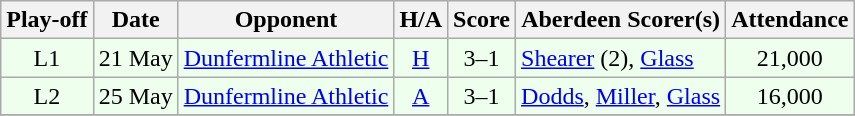<table class="wikitable" style="text-align:center">
<tr>
<th>Play-off</th>
<th>Date</th>
<th>Opponent</th>
<th>H/A</th>
<th>Score</th>
<th>Aberdeen Scorer(s)</th>
<th>Attendance</th>
</tr>
<tr bgcolor=#EEFFEE>
<td>L1</td>
<td align=left>21 May</td>
<td align=left><a href='#'>Dunfermline Athletic</a></td>
<td><a href='#'>H</a></td>
<td>3–1</td>
<td align=left><a href='#'>Shearer</a> (2), <a href='#'>Glass</a></td>
<td>21,000</td>
</tr>
<tr bgcolor=#EEFFEE>
<td>L2</td>
<td align=left>25 May</td>
<td align=left><a href='#'>Dunfermline Athletic</a></td>
<td><a href='#'>A</a></td>
<td>3–1</td>
<td align=left><a href='#'>Dodds</a>, <a href='#'>Miller</a>, <a href='#'>Glass</a></td>
<td>16,000</td>
</tr>
<tr>
</tr>
</table>
